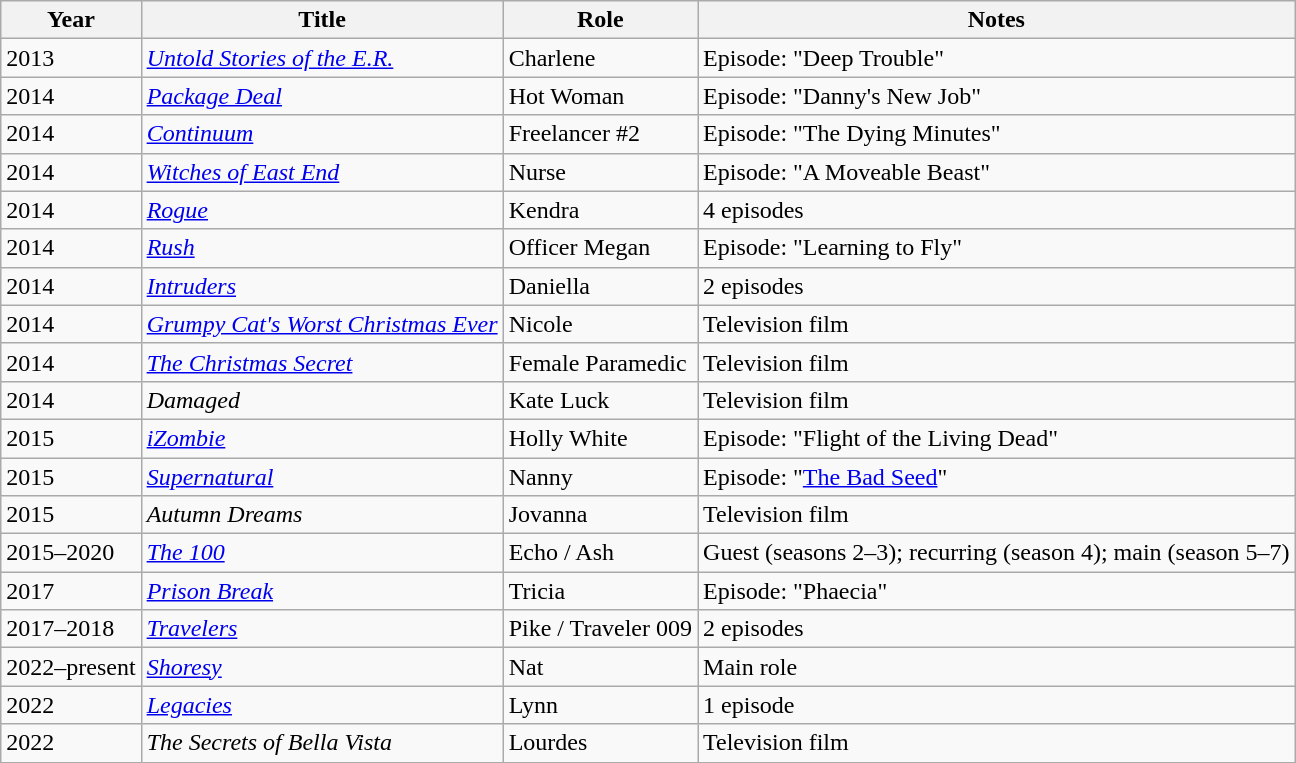<table class="wikitable sortable">
<tr>
<th>Year</th>
<th>Title</th>
<th>Role</th>
<th>Notes</th>
</tr>
<tr>
<td>2013</td>
<td><em><a href='#'>Untold Stories of the E.R.</a></em></td>
<td>Charlene</td>
<td>Episode: "Deep Trouble"</td>
</tr>
<tr>
<td>2014</td>
<td><em><a href='#'>Package Deal</a></em></td>
<td>Hot Woman</td>
<td>Episode: "Danny's New Job"</td>
</tr>
<tr>
<td>2014</td>
<td><em><a href='#'>Continuum</a></em></td>
<td>Freelancer #2</td>
<td>Episode: "The Dying Minutes"</td>
</tr>
<tr>
<td>2014</td>
<td><em><a href='#'>Witches of East End</a></em></td>
<td>Nurse</td>
<td>Episode: "A Moveable Beast"</td>
</tr>
<tr>
<td>2014</td>
<td><em><a href='#'>Rogue</a></em></td>
<td>Kendra</td>
<td>4 episodes</td>
</tr>
<tr>
<td>2014</td>
<td><em><a href='#'>Rush</a></em></td>
<td>Officer Megan</td>
<td>Episode: "Learning to Fly"</td>
</tr>
<tr>
<td>2014</td>
<td><em><a href='#'>Intruders</a></em></td>
<td>Daniella</td>
<td>2 episodes</td>
</tr>
<tr>
<td>2014</td>
<td><em><a href='#'>Grumpy Cat's Worst Christmas Ever</a></em></td>
<td>Nicole</td>
<td>Television film</td>
</tr>
<tr>
<td>2014</td>
<td data-sort-value="Christmas Secret, The"><em><a href='#'>The Christmas Secret</a></em></td>
<td>Female Paramedic</td>
<td>Television film</td>
</tr>
<tr>
<td>2014</td>
<td><em>Damaged</em></td>
<td>Kate Luck</td>
<td>Television film</td>
</tr>
<tr>
<td>2015</td>
<td><em><a href='#'>iZombie</a></em></td>
<td>Holly White</td>
<td>Episode: "Flight of the Living Dead"</td>
</tr>
<tr>
<td>2015</td>
<td><em><a href='#'>Supernatural</a></em></td>
<td>Nanny</td>
<td>Episode: "<a href='#'>The Bad Seed</a>"</td>
</tr>
<tr>
<td>2015</td>
<td><em>Autumn Dreams</em></td>
<td>Jovanna</td>
<td>Television film</td>
</tr>
<tr>
<td>2015–2020</td>
<td data-sort-value="100, The"><em><a href='#'>The 100</a></em></td>
<td>Echo / Ash</td>
<td>Guest (seasons 2–3); recurring (season 4); main (season 5–7)</td>
</tr>
<tr>
<td>2017</td>
<td><em><a href='#'>Prison Break</a></em></td>
<td>Tricia</td>
<td>Episode: "Phaecia"</td>
</tr>
<tr>
<td>2017–2018</td>
<td><em><a href='#'>Travelers</a></em></td>
<td>Pike / Traveler 009</td>
<td>2 episodes</td>
</tr>
<tr>
<td>2022–present</td>
<td><em><a href='#'>Shoresy</a></em></td>
<td>Nat</td>
<td>Main role</td>
</tr>
<tr>
<td>2022</td>
<td><em><a href='#'>Legacies</a></em></td>
<td>Lynn</td>
<td>1 episode</td>
</tr>
<tr>
<td>2022</td>
<td data-sort-value="Secrets of Bella Vista, The"><em>The Secrets of Bella Vista</em></td>
<td>Lourdes</td>
<td>Television film</td>
</tr>
</table>
